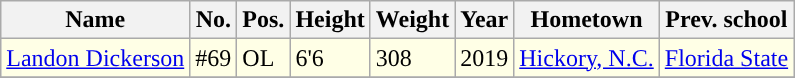<table class="wikitable sortable">
<tr>
<th>Name</th>
<th>No.</th>
<th>Pos.</th>
<th>Height</th>
<th>Weight</th>
<th>Year</th>
<th>Hometown</th>
<th class="unsortable">Prev. school</th>
</tr>
<tr style="background:#FFFFE6;">
<td><a href='#'>Landon Dickerson</a></td>
<td>#69</td>
<td>OL</td>
<td>6'6</td>
<td>308</td>
<td>2019</td>
<td><a href='#'>Hickory, N.C.</a></td>
<td><a href='#'>Florida State</a></td>
</tr>
<tr>
</tr>
</table>
